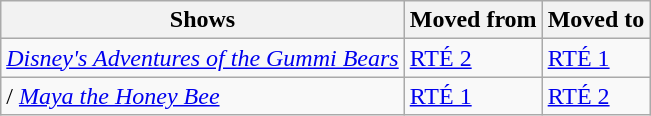<table class="wikitable">
<tr>
<th>Shows</th>
<th>Moved from</th>
<th>Moved to</th>
</tr>
<tr>
<td> <em><a href='#'>Disney's Adventures of the Gummi Bears</a></em></td>
<td><a href='#'>RTÉ 2</a></td>
<td><a href='#'>RTÉ 1</a></td>
</tr>
<tr>
<td>/ <em><a href='#'>Maya the Honey Bee</a></em></td>
<td><a href='#'>RTÉ 1</a></td>
<td><a href='#'>RTÉ 2</a></td>
</tr>
</table>
